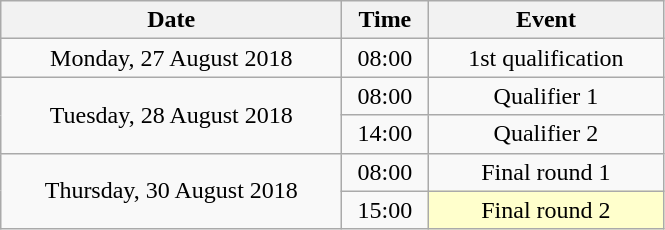<table class = "wikitable" style="text-align:center;">
<tr>
<th width=220>Date</th>
<th width=50>Time</th>
<th width=150>Event</th>
</tr>
<tr>
<td>Monday, 27 August 2018</td>
<td>08:00</td>
<td>1st qualification</td>
</tr>
<tr>
<td rowspan=2>Tuesday, 28 August 2018</td>
<td>08:00</td>
<td>Qualifier 1</td>
</tr>
<tr>
<td>14:00</td>
<td>Qualifier 2</td>
</tr>
<tr>
<td rowspan=2>Thursday, 30 August 2018</td>
<td>08:00</td>
<td>Final round 1</td>
</tr>
<tr>
<td>15:00</td>
<td bgcolor=ffffcc>Final round 2</td>
</tr>
</table>
